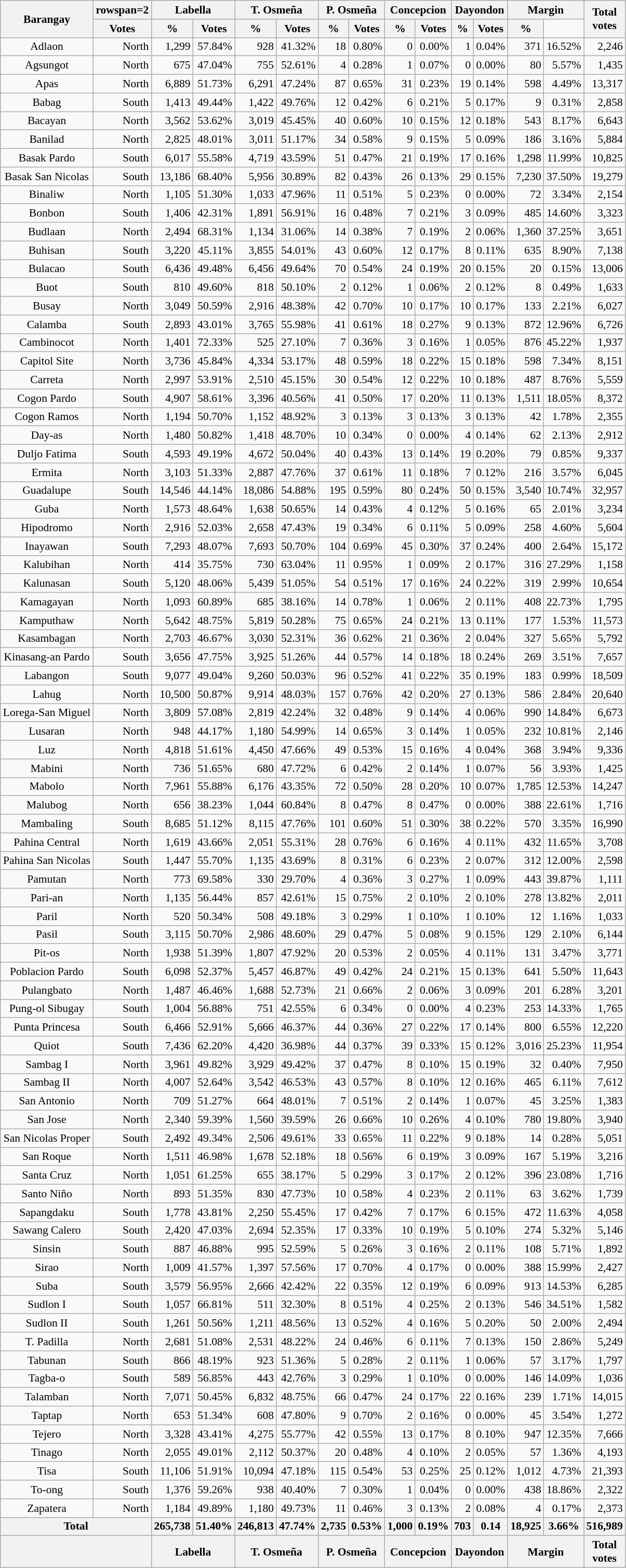<table class="wikitable sortable" style="text-align:right;font-size:90%;">
<tr>
<th rowspan=2>Barangay</th>
<th>rowspan=2 </th>
<th colspan="2">Labella<br></th>
<th colspan="2">T. Osmeña<br></th>
<th colspan="2">P. Osmeña<br></th>
<th colspan="2">Concepcion<br></th>
<th colspan="2">Dayondon<br></th>
<th colspan="2">Margin</th>
<th rowspan="2" data-sort-type="number">Total<br>votes<br></th>
</tr>
<tr>
<th data-sort-type="number">Votes</th>
<th data-sort-type="number">%</th>
<th data-sort-type="number">Votes</th>
<th data-sort-type="number">%</th>
<th data-sort-type="number">Votes</th>
<th data-sort-type="number">%</th>
<th data-sort-type="number">Votes</th>
<th data-sort-type="number">%</th>
<th data-sort-type="number">Votes</th>
<th data-sort-type="number">%</th>
<th data-sort-type="number">Votes</th>
<th data-sort-type="number">%</th>
</tr>
<tr>
<td style="white-space:nowrap;text-align:center;">Adlaon</td>
<td>North</td>
<td>1,299</td>
<td>57.84%</td>
<td>928</td>
<td>41.32%</td>
<td>18</td>
<td>0.80%</td>
<td>0</td>
<td>0.00%</td>
<td>1</td>
<td>0.04%</td>
<td>371</td>
<td>16.52%</td>
<td>2,246</td>
</tr>
<tr>
<td style="white-space:nowrap;text-align:center;">Agsungot</td>
<td>North</td>
<td>675</td>
<td>47.04%</td>
<td>755</td>
<td>52.61%</td>
<td>4</td>
<td>0.28%</td>
<td>1</td>
<td>0.07%</td>
<td>0</td>
<td>0.00%</td>
<td>80</td>
<td>5.57%</td>
<td>1,435</td>
</tr>
<tr>
<td style="white-space:nowrap;text-align:center;">Apas</td>
<td>North</td>
<td>6,889</td>
<td>51.73%</td>
<td>6,291</td>
<td>47.24%</td>
<td>87</td>
<td>0.65%</td>
<td>31</td>
<td>0.23%</td>
<td>19</td>
<td>0.14%</td>
<td>598</td>
<td>4.49%</td>
<td>13,317</td>
</tr>
<tr>
<td style="white-space:nowrap;text-align:center;">Babag</td>
<td>South</td>
<td>1,413</td>
<td>49.44%</td>
<td>1,422</td>
<td>49.76%</td>
<td>12</td>
<td>0.42%</td>
<td>6</td>
<td>0.21%</td>
<td>5</td>
<td>0.17%</td>
<td>9</td>
<td>0.31%</td>
<td>2,858</td>
</tr>
<tr>
<td style="white-space:nowrap;text-align:center;">Bacayan</td>
<td>North</td>
<td>3,562</td>
<td>53.62%</td>
<td>3,019</td>
<td>45.45%</td>
<td>40</td>
<td>0.60%</td>
<td>10</td>
<td>0.15%</td>
<td>12</td>
<td>0.18%</td>
<td>543</td>
<td>8.17%</td>
<td>6,643</td>
</tr>
<tr>
<td style="white-space:nowrap;text-align:center;">Banilad</td>
<td>North</td>
<td>2,825</td>
<td>48.01%</td>
<td>3,011</td>
<td>51.17%</td>
<td>34</td>
<td>0.58%</td>
<td>9</td>
<td>0.15%</td>
<td>5</td>
<td>0.09%</td>
<td>186</td>
<td>3.16%</td>
<td>5,884</td>
</tr>
<tr>
<td style="white-space:nowrap;text-align:center;">Basak Pardo</td>
<td>South</td>
<td>6,017</td>
<td>55.58%</td>
<td>4,719</td>
<td>43.59%</td>
<td>51</td>
<td>0.47%</td>
<td>21</td>
<td>0.19%</td>
<td>17</td>
<td>0.16%</td>
<td>1,298</td>
<td>11.99%</td>
<td>10,825</td>
</tr>
<tr>
<td style="white-space:nowrap;text-align:center;">Basak San Nicolas</td>
<td>South</td>
<td>13,186</td>
<td>68.40%</td>
<td>5,956</td>
<td>30.89%</td>
<td>82</td>
<td>0.43%</td>
<td>26</td>
<td>0.13%</td>
<td>29</td>
<td>0.15%</td>
<td>7,230</td>
<td>37.50%</td>
<td>19,279</td>
</tr>
<tr>
<td style="white-space:nowrap;text-align:center;">Binaliw</td>
<td>North</td>
<td>1,105</td>
<td>51.30%</td>
<td>1,033</td>
<td>47.96%</td>
<td>11</td>
<td>0.51%</td>
<td>5</td>
<td>0.23%</td>
<td>0</td>
<td>0.00%</td>
<td>72</td>
<td>3.34%</td>
<td>2,154</td>
</tr>
<tr>
<td style="white-space:nowrap;text-align:center;">Bonbon</td>
<td>South</td>
<td>1,406</td>
<td>42.31%</td>
<td>1,891</td>
<td>56.91%</td>
<td>16</td>
<td>0.48%</td>
<td>7</td>
<td>0.21%</td>
<td>3</td>
<td>0.09%</td>
<td>485</td>
<td>14.60%</td>
<td>3,323</td>
</tr>
<tr>
<td style="white-space:nowrap;text-align:center;">Budlaan</td>
<td>North</td>
<td>2,494</td>
<td>68.31%</td>
<td>1,134</td>
<td>31.06%</td>
<td>14</td>
<td>0.38%</td>
<td>7</td>
<td>0.19%</td>
<td>2</td>
<td>0.06%</td>
<td>1,360</td>
<td>37.25%</td>
<td>3,651</td>
</tr>
<tr>
<td style="white-space:nowrap;text-align:center;">Buhisan</td>
<td>South</td>
<td>3,220</td>
<td>45.11%</td>
<td>3,855</td>
<td>54.01%</td>
<td>43</td>
<td>0.60%</td>
<td>12</td>
<td>0.17%</td>
<td>8</td>
<td>0.11%</td>
<td>635</td>
<td>8.90%</td>
<td>7,138</td>
</tr>
<tr>
<td style="white-space:nowrap;text-align:center;">Bulacao</td>
<td>South</td>
<td>6,436</td>
<td>49.48%</td>
<td>6,456</td>
<td>49.64%</td>
<td>70</td>
<td>0.54%</td>
<td>24</td>
<td>0.19%</td>
<td>20</td>
<td>0.15%</td>
<td>20</td>
<td>0.15%</td>
<td>13,006</td>
</tr>
<tr>
<td style="white-space:nowrap;text-align:center;">Buot</td>
<td>South</td>
<td>810</td>
<td>49.60%</td>
<td>818</td>
<td>50.10%</td>
<td>2</td>
<td>0.12%</td>
<td>1</td>
<td>0.06%</td>
<td>2</td>
<td>0.12%</td>
<td>8</td>
<td>0.49%</td>
<td>1,633</td>
</tr>
<tr>
<td style="white-space:nowrap;text-align:center;">Busay</td>
<td>North</td>
<td>3,049</td>
<td>50.59%</td>
<td>2,916</td>
<td>48.38%</td>
<td>42</td>
<td>0.70%</td>
<td>10</td>
<td>0.17%</td>
<td>10</td>
<td>0.17%</td>
<td>133</td>
<td>2.21%</td>
<td>6,027</td>
</tr>
<tr>
<td style="white-space:nowrap;text-align:center;">Calamba</td>
<td>South</td>
<td>2,893</td>
<td>43.01%</td>
<td>3,765</td>
<td>55.98%</td>
<td>41</td>
<td>0.61%</td>
<td>18</td>
<td>0.27%</td>
<td>9</td>
<td>0.13%</td>
<td>872</td>
<td>12.96%</td>
<td>6,726</td>
</tr>
<tr>
<td style="white-space:nowrap;text-align:center;">Cambinocot</td>
<td>North</td>
<td>1,401</td>
<td>72.33%</td>
<td>525</td>
<td>27.10%</td>
<td>7</td>
<td>0.36%</td>
<td>3</td>
<td>0.16%</td>
<td>1</td>
<td>0.05%</td>
<td>876</td>
<td>45.22%</td>
<td>1,937</td>
</tr>
<tr>
<td style="white-space:nowrap;text-align:center;">Capitol Site</td>
<td>North</td>
<td>3,736</td>
<td>45.84%</td>
<td>4,334</td>
<td>53.17%</td>
<td>48</td>
<td>0.59%</td>
<td>18</td>
<td>0.22%</td>
<td>15</td>
<td>0.18%</td>
<td>598</td>
<td>7.34%</td>
<td>8,151</td>
</tr>
<tr>
<td style="white-space:nowrap;text-align:center;">Carreta</td>
<td>North</td>
<td>2,997</td>
<td>53.91%</td>
<td>2,510</td>
<td>45.15%</td>
<td>30</td>
<td>0.54%</td>
<td>12</td>
<td>0.22%</td>
<td>10</td>
<td>0.18%</td>
<td>487</td>
<td>8.76%</td>
<td>5,559</td>
</tr>
<tr>
<td style="white-space:nowrap;text-align:center;">Cogon Pardo</td>
<td>South</td>
<td>4,907</td>
<td>58.61%</td>
<td>3,396</td>
<td>40.56%</td>
<td>41</td>
<td>0.50%</td>
<td>17</td>
<td>0.20%</td>
<td>11</td>
<td>0.13%</td>
<td>1,511</td>
<td>18.05%</td>
<td>8,372</td>
</tr>
<tr>
<td style="white-space:nowrap;text-align:center;">Cogon Ramos</td>
<td>North</td>
<td>1,194</td>
<td>50.70%</td>
<td>1,152</td>
<td>48.92%</td>
<td>3</td>
<td>0.13%</td>
<td>3</td>
<td>0.13%</td>
<td>3</td>
<td>0.13%</td>
<td>42</td>
<td>1.78%</td>
<td>2,355</td>
</tr>
<tr>
<td style="white-space:nowrap;text-align:center;">Day‑as</td>
<td>North</td>
<td>1,480</td>
<td>50.82%</td>
<td>1,418</td>
<td>48.70%</td>
<td>10</td>
<td>0.34%</td>
<td>0</td>
<td>0.00%</td>
<td>4</td>
<td>0.14%</td>
<td>62</td>
<td>2.13%</td>
<td>2,912</td>
</tr>
<tr>
<td style="white-space:nowrap;text-align:center;">Duljo Fatima</td>
<td>South</td>
<td>4,593</td>
<td>49.19%</td>
<td>4,672</td>
<td>50.04%</td>
<td>40</td>
<td>0.43%</td>
<td>13</td>
<td>0.14%</td>
<td>19</td>
<td>0.20%</td>
<td>79</td>
<td>0.85%</td>
<td>9,337</td>
</tr>
<tr>
<td style="white-space:nowrap;text-align:center;">Ermita</td>
<td>North</td>
<td>3,103</td>
<td>51.33%</td>
<td>2,887</td>
<td>47.76%</td>
<td>37</td>
<td>0.61%</td>
<td>11</td>
<td>0.18%</td>
<td>7</td>
<td>0.12%</td>
<td>216</td>
<td>3.57%</td>
<td>6,045</td>
</tr>
<tr>
<td style="white-space:nowrap;text-align:center;">Guadalupe</td>
<td>South</td>
<td>14,546</td>
<td>44.14%</td>
<td>18,086</td>
<td>54.88%</td>
<td>195</td>
<td>0.59%</td>
<td>80</td>
<td>0.24%</td>
<td>50</td>
<td>0.15%</td>
<td>3,540</td>
<td>10.74%</td>
<td>32,957</td>
</tr>
<tr>
<td style="white-space:nowrap;text-align:center;">Guba</td>
<td>North</td>
<td>1,573</td>
<td>48.64%</td>
<td>1,638</td>
<td>50.65%</td>
<td>14</td>
<td>0.43%</td>
<td>4</td>
<td>0.12%</td>
<td>5</td>
<td>0.16%</td>
<td>65</td>
<td>2.01%</td>
<td>3,234</td>
</tr>
<tr>
<td style="white-space:nowrap;text-align:center;">Hipodromo</td>
<td>North</td>
<td>2,916</td>
<td>52.03%</td>
<td>2,658</td>
<td>47.43%</td>
<td>19</td>
<td>0.34%</td>
<td>6</td>
<td>0.11%</td>
<td>5</td>
<td>0.09%</td>
<td>258</td>
<td>4.60%</td>
<td>5,604</td>
</tr>
<tr>
<td style="white-space:nowrap;text-align:center;">Inayawan</td>
<td>South</td>
<td>7,293</td>
<td>48.07%</td>
<td>7,693</td>
<td>50.70%</td>
<td>104</td>
<td>0.69%</td>
<td>45</td>
<td>0.30%</td>
<td>37</td>
<td>0.24%</td>
<td>400</td>
<td>2.64%</td>
<td>15,172</td>
</tr>
<tr>
<td style="white-space:nowrap;text-align:center;">Kalubihan</td>
<td>North</td>
<td>414</td>
<td>35.75%</td>
<td>730</td>
<td>63.04%</td>
<td>11</td>
<td>0.95%</td>
<td>1</td>
<td>0.09%</td>
<td>2</td>
<td>0.17%</td>
<td>316</td>
<td>27.29%</td>
<td>1,158</td>
</tr>
<tr>
<td style="white-space:nowrap;text-align:center;">Kalunasan</td>
<td>South</td>
<td>5,120</td>
<td>48.06%</td>
<td>5,439</td>
<td>51.05%</td>
<td>54</td>
<td>0.51%</td>
<td>17</td>
<td>0.16%</td>
<td>24</td>
<td>0.22%</td>
<td>319</td>
<td>2.99%</td>
<td>10,654</td>
</tr>
<tr>
<td style="white-space:nowrap;text-align:center;">Kamagayan</td>
<td>North</td>
<td>1,093</td>
<td>60.89%</td>
<td>685</td>
<td>38.16%</td>
<td>14</td>
<td>0.78%</td>
<td>1</td>
<td>0.06%</td>
<td>2</td>
<td>0.11%</td>
<td>408</td>
<td>22.73%</td>
<td>1,795</td>
</tr>
<tr>
<td style="white-space:nowrap;text-align:center;">Kamputhaw</td>
<td>North</td>
<td>5,642</td>
<td>48.75%</td>
<td>5,819</td>
<td>50.28%</td>
<td>75</td>
<td>0.65%</td>
<td>24</td>
<td>0.21%</td>
<td>13</td>
<td>0.11%</td>
<td>177</td>
<td>1.53%</td>
<td>11,573</td>
</tr>
<tr>
<td style="white-space:nowrap;text-align:center;">Kasambagan</td>
<td>North</td>
<td>2,703</td>
<td>46.67%</td>
<td>3,030</td>
<td>52.31%</td>
<td>36</td>
<td>0.62%</td>
<td>21</td>
<td>0.36%</td>
<td>2</td>
<td>0.04%</td>
<td>327</td>
<td>5.65%</td>
<td>5,792</td>
</tr>
<tr>
<td style="white-space:nowrap;text-align:center;">Kinasang‑an Pardo</td>
<td>South</td>
<td>3,656</td>
<td>47.75%</td>
<td>3,925</td>
<td>51.26%</td>
<td>44</td>
<td>0.57%</td>
<td>14</td>
<td>0.18%</td>
<td>18</td>
<td>0.24%</td>
<td>269</td>
<td>3.51%</td>
<td>7,657</td>
</tr>
<tr>
<td style="white-space:nowrap;text-align:center;">Labangon</td>
<td>South</td>
<td>9,077</td>
<td>49.04%</td>
<td>9,260</td>
<td>50.03%</td>
<td>96</td>
<td>0.52%</td>
<td>41</td>
<td>0.22%</td>
<td>35</td>
<td>0.19%</td>
<td>183</td>
<td>0.99%</td>
<td>18,509</td>
</tr>
<tr>
<td style="white-space:nowrap;text-align:center;">Lahug</td>
<td>North</td>
<td>10,500</td>
<td>50.87%</td>
<td>9,914</td>
<td>48.03%</td>
<td>157</td>
<td>0.76%</td>
<td>42</td>
<td>0.20%</td>
<td>27</td>
<td>0.13%</td>
<td>586</td>
<td>2.84%</td>
<td>20,640</td>
</tr>
<tr>
<td style="white-space:nowrap;text-align:center;">Lorega‑San Miguel</td>
<td>North</td>
<td>3,809</td>
<td>57.08%</td>
<td>2,819</td>
<td>42.24%</td>
<td>32</td>
<td>0.48%</td>
<td>9</td>
<td>0.14%</td>
<td>4</td>
<td>0.06%</td>
<td>990</td>
<td>14.84%</td>
<td>6,673</td>
</tr>
<tr>
<td style="white-space:nowrap;text-align:center;">Lusaran</td>
<td>North</td>
<td>948</td>
<td>44.17%</td>
<td>1,180</td>
<td>54.99%</td>
<td>14</td>
<td>0.65%</td>
<td>3</td>
<td>0.14%</td>
<td>1</td>
<td>0.05%</td>
<td>232</td>
<td>10.81%</td>
<td>2,146</td>
</tr>
<tr>
<td style="white-space:nowrap;text-align:center;">Luz</td>
<td>North</td>
<td>4,818</td>
<td>51.61%</td>
<td>4,450</td>
<td>47.66%</td>
<td>49</td>
<td>0.53%</td>
<td>15</td>
<td>0.16%</td>
<td>4</td>
<td>0.04%</td>
<td>368</td>
<td>3.94%</td>
<td>9,336</td>
</tr>
<tr>
<td style="white-space:nowrap;text-align:center;">Mabini</td>
<td>North</td>
<td>736</td>
<td>51.65%</td>
<td>680</td>
<td>47.72%</td>
<td>6</td>
<td>0.42%</td>
<td>2</td>
<td>0.14%</td>
<td>1</td>
<td>0.07%</td>
<td>56</td>
<td>3.93%</td>
<td>1,425</td>
</tr>
<tr>
<td style="white-space:nowrap;text-align:center;">Mabolo</td>
<td>North</td>
<td>7,961</td>
<td>55.88%</td>
<td>6,176</td>
<td>43.35%</td>
<td>72</td>
<td>0.50%</td>
<td>28</td>
<td>0.20%</td>
<td>10</td>
<td>0.07%</td>
<td>1,785</td>
<td>12.53%</td>
<td>14,247</td>
</tr>
<tr>
<td style="white-space:nowrap;text-align:center;">Malubog</td>
<td>North</td>
<td>656</td>
<td>38.23%</td>
<td>1,044</td>
<td>60.84%</td>
<td>8</td>
<td>0.47%</td>
<td>8</td>
<td>0.47%</td>
<td>0</td>
<td>0.00%</td>
<td>388</td>
<td>22.61%</td>
<td>1,716</td>
</tr>
<tr>
<td style="white-space:nowrap;text-align:center;">Mambaling</td>
<td>South</td>
<td>8,685</td>
<td>51.12%</td>
<td>8,115</td>
<td>47.76%</td>
<td>101</td>
<td>0.60%</td>
<td>51</td>
<td>0.30%</td>
<td>38</td>
<td>0.22%</td>
<td>570</td>
<td>3.35%</td>
<td>16,990</td>
</tr>
<tr>
<td style="white-space:nowrap;text-align:center;">Pahina Central</td>
<td>North</td>
<td>1,619</td>
<td>43.66%</td>
<td>2,051</td>
<td>55.31%</td>
<td>28</td>
<td>0.76%</td>
<td>6</td>
<td>0.16%</td>
<td>4</td>
<td>0.11%</td>
<td>432</td>
<td>11.65%</td>
<td>3,708</td>
</tr>
<tr>
<td style="white-space:nowrap;text-align:center;">Pahina San Nicolas</td>
<td>South</td>
<td>1,447</td>
<td>55.70%</td>
<td>1,135</td>
<td>43.69%</td>
<td>8</td>
<td>0.31%</td>
<td>6</td>
<td>0.23%</td>
<td>2</td>
<td>0.07%</td>
<td>312</td>
<td>12.00%</td>
<td>2,598</td>
</tr>
<tr>
<td style="white-space:nowrap;text-align:center;">Pamutan</td>
<td>North</td>
<td>773</td>
<td>69.58%</td>
<td>330</td>
<td>29.70%</td>
<td>4</td>
<td>0.36%</td>
<td>3</td>
<td>0.27%</td>
<td>1</td>
<td>0.09%</td>
<td>443</td>
<td>39.87%</td>
<td>1,111</td>
</tr>
<tr>
<td style="white-space:nowrap;text-align:center;">Pari-an</td>
<td>North</td>
<td>1,135</td>
<td>56.44%</td>
<td>857</td>
<td>42.61%</td>
<td>15</td>
<td>0.75%</td>
<td>2</td>
<td>0.10%</td>
<td>2</td>
<td>0.10%</td>
<td>278</td>
<td>13.82%</td>
<td>2,011</td>
</tr>
<tr>
<td style="white-space:nowrap;text-align:center;">Paril</td>
<td>North</td>
<td>520</td>
<td>50.34%</td>
<td>508</td>
<td>49.18%</td>
<td>3</td>
<td>0.29%</td>
<td>1</td>
<td>0.10%</td>
<td>1</td>
<td>0.10%</td>
<td>12</td>
<td>1.16%</td>
<td>1,033</td>
</tr>
<tr>
<td style="white-space:nowrap;text-align:center;">Pasil</td>
<td>South</td>
<td>3,115</td>
<td>50.70%</td>
<td>2,986</td>
<td>48.60%</td>
<td>29</td>
<td>0.47%</td>
<td>5</td>
<td>0.08%</td>
<td>9</td>
<td>0.15%</td>
<td>129</td>
<td>2.10%</td>
<td>6,144</td>
</tr>
<tr>
<td style="white-space:nowrap;text-align:center;">Pit-os</td>
<td>North</td>
<td>1,938</td>
<td>51.39%</td>
<td>1,807</td>
<td>47.92%</td>
<td>20</td>
<td>0.53%</td>
<td>2</td>
<td>0.05%</td>
<td>4</td>
<td>0.11%</td>
<td>131</td>
<td>3.47%</td>
<td>3,771</td>
</tr>
<tr>
<td style="white-space:nowrap;text-align:center;">Poblacion Pardo</td>
<td>South</td>
<td>6,098</td>
<td>52.37%</td>
<td>5,457</td>
<td>46.87%</td>
<td>49</td>
<td>0.42%</td>
<td>24</td>
<td>0.21%</td>
<td>15</td>
<td>0.13%</td>
<td>641</td>
<td>5.50%</td>
<td>11,643</td>
</tr>
<tr>
<td style="white-space:nowrap;text-align:center;">Pulangbato</td>
<td>North</td>
<td>1,487</td>
<td>46.46%</td>
<td>1,688</td>
<td>52.73%</td>
<td>21</td>
<td>0.66%</td>
<td>2</td>
<td>0.06%</td>
<td>3</td>
<td>0.09%</td>
<td>201</td>
<td>6.28%</td>
<td>3,201</td>
</tr>
<tr>
<td style="white-space:nowrap;text-align:center;">Pung-ol Sibugay</td>
<td>South</td>
<td>1,004</td>
<td>56.88%</td>
<td>751</td>
<td>42.55%</td>
<td>6</td>
<td>0.34%</td>
<td>0</td>
<td>0.00%</td>
<td>4</td>
<td>0.23%</td>
<td>253</td>
<td>14.33%</td>
<td>1,765</td>
</tr>
<tr>
<td style="white-space:nowrap;text-align:center;">Punta Princesa</td>
<td>South</td>
<td>6,466</td>
<td>52.91%</td>
<td>5,666</td>
<td>46.37%</td>
<td>44</td>
<td>0.36%</td>
<td>27</td>
<td>0.22%</td>
<td>17</td>
<td>0.14%</td>
<td>800</td>
<td>6.55%</td>
<td>12,220</td>
</tr>
<tr>
<td style="white-space:nowrap;text-align:center;">Quiot</td>
<td>South</td>
<td>7,436</td>
<td>62.20%</td>
<td>4,420</td>
<td>36.98%</td>
<td>44</td>
<td>0.37%</td>
<td>39</td>
<td>0.33%</td>
<td>15</td>
<td>0.12%</td>
<td>3,016</td>
<td>25.23%</td>
<td>11,954</td>
</tr>
<tr>
<td style="white-space:nowrap;text-align:center;">Sambag I</td>
<td>North</td>
<td>3,961</td>
<td>49.82%</td>
<td>3,929</td>
<td>49.42%</td>
<td>37</td>
<td>0.47%</td>
<td>8</td>
<td>0.10%</td>
<td>15</td>
<td>0.19%</td>
<td>32</td>
<td>0.40%</td>
<td>7,950</td>
</tr>
<tr>
<td style="white-space:nowrap;text-align:center;">Sambag II</td>
<td>North</td>
<td>4,007</td>
<td>52.64%</td>
<td>3,542</td>
<td>46.53%</td>
<td>43</td>
<td>0.57%</td>
<td>8</td>
<td>0.10%</td>
<td>12</td>
<td>0.16%</td>
<td>465</td>
<td>6.11%</td>
<td>7,612</td>
</tr>
<tr>
<td style="white-space:nowrap;text-align:center;">San Antonio</td>
<td>North</td>
<td>709</td>
<td>51.27%</td>
<td>664</td>
<td>48.01%</td>
<td>7</td>
<td>0.51%</td>
<td>2</td>
<td>0.14%</td>
<td>1</td>
<td>0.07%</td>
<td>45</td>
<td>3.25%</td>
<td>1,383</td>
</tr>
<tr>
<td style="white-space:nowrap;text-align:center;">San Jose</td>
<td>North</td>
<td>2,340</td>
<td>59.39%</td>
<td>1,560</td>
<td>39.59%</td>
<td>26</td>
<td>0.66%</td>
<td>10</td>
<td>0.26%</td>
<td>4</td>
<td>0.10%</td>
<td>780</td>
<td>19.80%</td>
<td>3,940</td>
</tr>
<tr>
<td style="white-space:nowrap;text-align:center;">San Nicolas Proper</td>
<td>South</td>
<td>2,492</td>
<td>49.34%</td>
<td>2,506</td>
<td>49.61%</td>
<td>33</td>
<td>0.65%</td>
<td>11</td>
<td>0.22%</td>
<td>9</td>
<td>0.18%</td>
<td>14</td>
<td>0.28%</td>
<td>5,051</td>
</tr>
<tr>
<td style="white-space:nowrap;text-align:center;">San Roque</td>
<td>North</td>
<td>1,511</td>
<td>46.98%</td>
<td>1,678</td>
<td>52.18%</td>
<td>18</td>
<td>0.56%</td>
<td>6</td>
<td>0.19%</td>
<td>3</td>
<td>0.09%</td>
<td>167</td>
<td>5.19%</td>
<td>3,216</td>
</tr>
<tr>
<td style="white-space:nowrap;text-align:center;">Santa Cruz</td>
<td>North</td>
<td>1,051</td>
<td>61.25%</td>
<td>655</td>
<td>38.17%</td>
<td>5</td>
<td>0.29%</td>
<td>3</td>
<td>0.17%</td>
<td>2</td>
<td>0.12%</td>
<td>396</td>
<td>23.08%</td>
<td>1,716</td>
</tr>
<tr>
<td style="white-space:nowrap;text-align:center;">Santo Niño</td>
<td>North</td>
<td>893</td>
<td>51.35%</td>
<td>830</td>
<td>47.73%</td>
<td>10</td>
<td>0.58%</td>
<td>4</td>
<td>0.23%</td>
<td>2</td>
<td>0.11%</td>
<td>63</td>
<td>3.62%</td>
<td>1,739</td>
</tr>
<tr>
<td style="white-space:nowrap;text-align:center;">Sapangdaku</td>
<td>South</td>
<td>1,778</td>
<td>43.81%</td>
<td>2,250</td>
<td>55.45%</td>
<td>17</td>
<td>0.42%</td>
<td>7</td>
<td>0.17%</td>
<td>6</td>
<td>0.15%</td>
<td>472</td>
<td>11.63%</td>
<td>4,058</td>
</tr>
<tr>
<td style="white-space:nowrap;text-align:center;">Sawang Calero</td>
<td>South</td>
<td>2,420</td>
<td>47.03%</td>
<td>2,694</td>
<td>52.35%</td>
<td>17</td>
<td>0.33%</td>
<td>10</td>
<td>0.19%</td>
<td>5</td>
<td>0.10%</td>
<td>274</td>
<td>5.32%</td>
<td>5,146</td>
</tr>
<tr>
<td style="white-space:nowrap;text-align:center;">Sinsin</td>
<td>South</td>
<td>887</td>
<td>46.88%</td>
<td>995</td>
<td>52.59%</td>
<td>5</td>
<td>0.26%</td>
<td>3</td>
<td>0.16%</td>
<td>2</td>
<td>0.11%</td>
<td>108</td>
<td>5.71%</td>
<td>1,892</td>
</tr>
<tr>
<td style="white-space:nowrap;text-align:center;">Sirao</td>
<td>North</td>
<td>1,009</td>
<td>41.57%</td>
<td>1,397</td>
<td>57.56%</td>
<td>17</td>
<td>0.70%</td>
<td>4</td>
<td>0.17%</td>
<td>0</td>
<td>0.00%</td>
<td>388</td>
<td>15.99%</td>
<td>2,427</td>
</tr>
<tr>
<td style="white-space:nowrap;text-align:center;">Suba</td>
<td>South</td>
<td>3,579</td>
<td>56.95%</td>
<td>2,666</td>
<td>42.42%</td>
<td>22</td>
<td>0.35%</td>
<td>12</td>
<td>0.19%</td>
<td>6</td>
<td>0.09%</td>
<td>913</td>
<td>14.53%</td>
<td>6,285</td>
</tr>
<tr>
<td style="white-space:nowrap;text-align:center;">Sudlon I</td>
<td>South</td>
<td>1,057</td>
<td>66.81%</td>
<td>511</td>
<td>32.30%</td>
<td>8</td>
<td>0.51%</td>
<td>4</td>
<td>0.25%</td>
<td>2</td>
<td>0.13%</td>
<td>546</td>
<td>34.51%</td>
<td>1,582</td>
</tr>
<tr>
<td style="white-space:nowrap;text-align:center;">Sudlon II</td>
<td>South</td>
<td>1,261</td>
<td>50.56%</td>
<td>1,211</td>
<td>48.56%</td>
<td>13</td>
<td>0.52%</td>
<td>4</td>
<td>0.16%</td>
<td>5</td>
<td>0.20%</td>
<td>50</td>
<td>2.00%</td>
<td>2,494</td>
</tr>
<tr>
<td style="white-space:nowrap;text-align:center;">T. Padilla</td>
<td>North</td>
<td>2,681</td>
<td>51.08%</td>
<td>2,531</td>
<td>48.22%</td>
<td>24</td>
<td>0.46%</td>
<td>6</td>
<td>0.11%</td>
<td>7</td>
<td>0.13%</td>
<td>150</td>
<td>2.86%</td>
<td>5,249</td>
</tr>
<tr>
<td style="white-space:nowrap;text-align:center;">Tabunan</td>
<td>South</td>
<td>866</td>
<td>48.19%</td>
<td>923</td>
<td>51.36%</td>
<td>5</td>
<td>0.28%</td>
<td>2</td>
<td>0.11%</td>
<td>1</td>
<td>0.06%</td>
<td>57</td>
<td>3.17%</td>
<td>1,797</td>
</tr>
<tr>
<td style="white-space:nowrap;text-align:center;">Tagba-o</td>
<td>South</td>
<td>589</td>
<td>56.85%</td>
<td>443</td>
<td>42.76%</td>
<td>3</td>
<td>0.29%</td>
<td>1</td>
<td>0.10%</td>
<td>0</td>
<td>0.00%</td>
<td>146</td>
<td>14.09%</td>
<td>1,036</td>
</tr>
<tr>
<td style="white-space:nowrap;text-align:center;">Talamban</td>
<td>North</td>
<td>7,071</td>
<td>50.45%</td>
<td>6,832</td>
<td>48.75%</td>
<td>66</td>
<td>0.47%</td>
<td>24</td>
<td>0.17%</td>
<td>22</td>
<td>0.16%</td>
<td>239</td>
<td>1.71%</td>
<td>14,015</td>
</tr>
<tr>
<td style="white-space:nowrap;text-align:center;">Taptap</td>
<td>North</td>
<td>653</td>
<td>51.34%</td>
<td>608</td>
<td>47.80%</td>
<td>9</td>
<td>0.70%</td>
<td>2</td>
<td>0.16%</td>
<td>0</td>
<td>0.00%</td>
<td>45</td>
<td>3.54%</td>
<td>1,272</td>
</tr>
<tr>
<td style="white-space:nowrap;text-align:center;">Tejero</td>
<td>North</td>
<td>3,328</td>
<td>43.41%</td>
<td>4,275</td>
<td>55.77%</td>
<td>42</td>
<td>0.55%</td>
<td>13</td>
<td>0.17%</td>
<td>8</td>
<td>0.10%</td>
<td>947</td>
<td>12.35%</td>
<td>7,666</td>
</tr>
<tr>
<td style="white-space:nowrap;text-align:center;">Tinago</td>
<td>North</td>
<td>2,055</td>
<td>49.01%</td>
<td>2,112</td>
<td>50.37%</td>
<td>20</td>
<td>0.48%</td>
<td>4</td>
<td>0.10%</td>
<td>2</td>
<td>0.05%</td>
<td>57</td>
<td>1.36%</td>
<td>4,193</td>
</tr>
<tr>
<td style="white-space:nowrap;text-align:center;">Tisa</td>
<td>South</td>
<td>11,106</td>
<td>51.91%</td>
<td>10,094</td>
<td>47.18%</td>
<td>115</td>
<td>0.54%</td>
<td>53</td>
<td>0.25%</td>
<td>25</td>
<td>0.12%</td>
<td>1,012</td>
<td>4.73%</td>
<td>21,393</td>
</tr>
<tr>
<td style="white-space:nowrap;text-align:center;">To-ong</td>
<td>South</td>
<td>1,376</td>
<td>59.26%</td>
<td>938</td>
<td>40.40%</td>
<td>7</td>
<td>0.30%</td>
<td>1</td>
<td>0.04%</td>
<td>0</td>
<td>0.00%</td>
<td>438</td>
<td>18.86%</td>
<td>2,322</td>
</tr>
<tr>
<td style="white-space:nowrap;text-align:center;">Zapatera</td>
<td>North</td>
<td>1,184</td>
<td>49.89%</td>
<td>1,180</td>
<td>49.73%</td>
<td>11</td>
<td>0.46%</td>
<td>3</td>
<td>0.13%</td>
<td>2</td>
<td>0.08%</td>
<td>4</td>
<td>0.17%</td>
<td>2,373</td>
</tr>
<tr>
<th colspan="2">Total</th>
<th>265,738</th>
<th>51.40%</th>
<th>246,813</th>
<th>47.74%</th>
<th>2,735</th>
<th>0.53%</th>
<th>1,000</th>
<th>0.19%</th>
<th>703</th>
<th>0.14</th>
<th>18,925</th>
<th>3.66%</th>
<th>516,989</th>
</tr>
<tr>
<th colspan="2"></th>
<th colspan="2">Labella<br></th>
<th colspan="2">T. Osmeña<br></th>
<th colspan="2">P. Osmeña<br></th>
<th colspan="2">Concepcion<br></th>
<th colspan="2">Dayondon<br></th>
<th colspan="2">Margin</th>
<th>Total<br>votes</th>
</tr>
</table>
